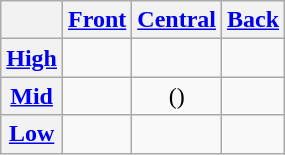<table class="wikitable" style=text-align:center>
<tr>
<th></th>
<th><a href='#'>Front</a></th>
<th><a href='#'>Central</a></th>
<th><a href='#'>Back</a></th>
</tr>
<tr>
<th><a href='#'>High</a></th>
<td></td>
<td></td>
<td></td>
</tr>
<tr>
<th><a href='#'>Mid</a></th>
<td></td>
<td>()</td>
<td></td>
</tr>
<tr>
<th><a href='#'>Low</a></th>
<td></td>
<td></td>
<td></td>
</tr>
</table>
